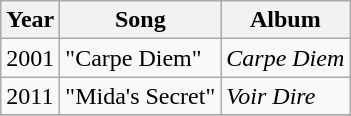<table class="wikitable">
<tr>
<th>Year</th>
<th>Song</th>
<th>Album</th>
</tr>
<tr>
<td>2001</td>
<td>"Carpe Diem"</td>
<td><em>Carpe Diem</em></td>
</tr>
<tr>
<td>2011</td>
<td>"Mida's Secret"</td>
<td><em>Voir Dire</em></td>
</tr>
<tr>
</tr>
</table>
